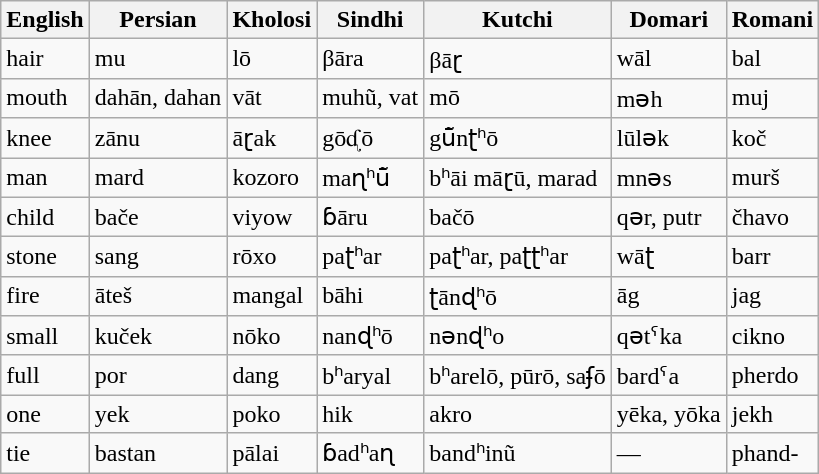<table class=wikitable>
<tr>
<th>English</th>
<th>Persian</th>
<th>Kholosi</th>
<th>Sindhi</th>
<th>Kutchi</th>
<th>Domari</th>
<th>Romani</th>
</tr>
<tr>
<td>hair</td>
<td>mu</td>
<td>lō</td>
<td>βāra</td>
<td>βāɽ</td>
<td>wāl</td>
<td>bal</td>
</tr>
<tr>
<td>mouth</td>
<td>dahān, dahan</td>
<td>vāt</td>
<td>muhũ, vat</td>
<td>mō</td>
<td>məh</td>
<td>muj</td>
</tr>
<tr>
<td>knee</td>
<td>zānu</td>
<td>āɽak</td>
<td>gōᶑō</td>
<td>gū̃nʈʰō</td>
<td>lūlək</td>
<td>koč</td>
</tr>
<tr>
<td>man</td>
<td>mard</td>
<td>kozoro</td>
<td>maɳʰū̃</td>
<td>bʰāi māɽū, marad</td>
<td>mnəs</td>
<td>murš</td>
</tr>
<tr>
<td>child</td>
<td>bače</td>
<td>viyow</td>
<td>ɓāru</td>
<td>bačō</td>
<td>qər, putr</td>
<td>čhavo</td>
</tr>
<tr>
<td>stone</td>
<td>sang</td>
<td>rōxo</td>
<td>paʈʰar</td>
<td>paʈʰar, paʈʈʰar</td>
<td>wāʈ</td>
<td>barr</td>
</tr>
<tr>
<td>fire</td>
<td>āteš</td>
<td>mangal</td>
<td>bāhi</td>
<td>ʈānɖʰō</td>
<td>āg</td>
<td>jag</td>
</tr>
<tr>
<td>small</td>
<td>kuček</td>
<td>nōko</td>
<td>nanɖʰō</td>
<td>nənɖʰo</td>
<td>qətˤka</td>
<td>cikno</td>
</tr>
<tr>
<td>full</td>
<td>por</td>
<td>dang</td>
<td>bʰaryal</td>
<td>bʰarelō, pūrō, saʄō</td>
<td>bardˤa</td>
<td>pherdo</td>
</tr>
<tr>
<td>one</td>
<td>yek</td>
<td>poko</td>
<td>hik</td>
<td>akro</td>
<td>yēka, yōka</td>
<td>jekh</td>
</tr>
<tr>
<td>tie</td>
<td>bastan</td>
<td>pālai</td>
<td>ɓadʰaɳ</td>
<td>bandʰinũ</td>
<td>—</td>
<td>phand-</td>
</tr>
</table>
